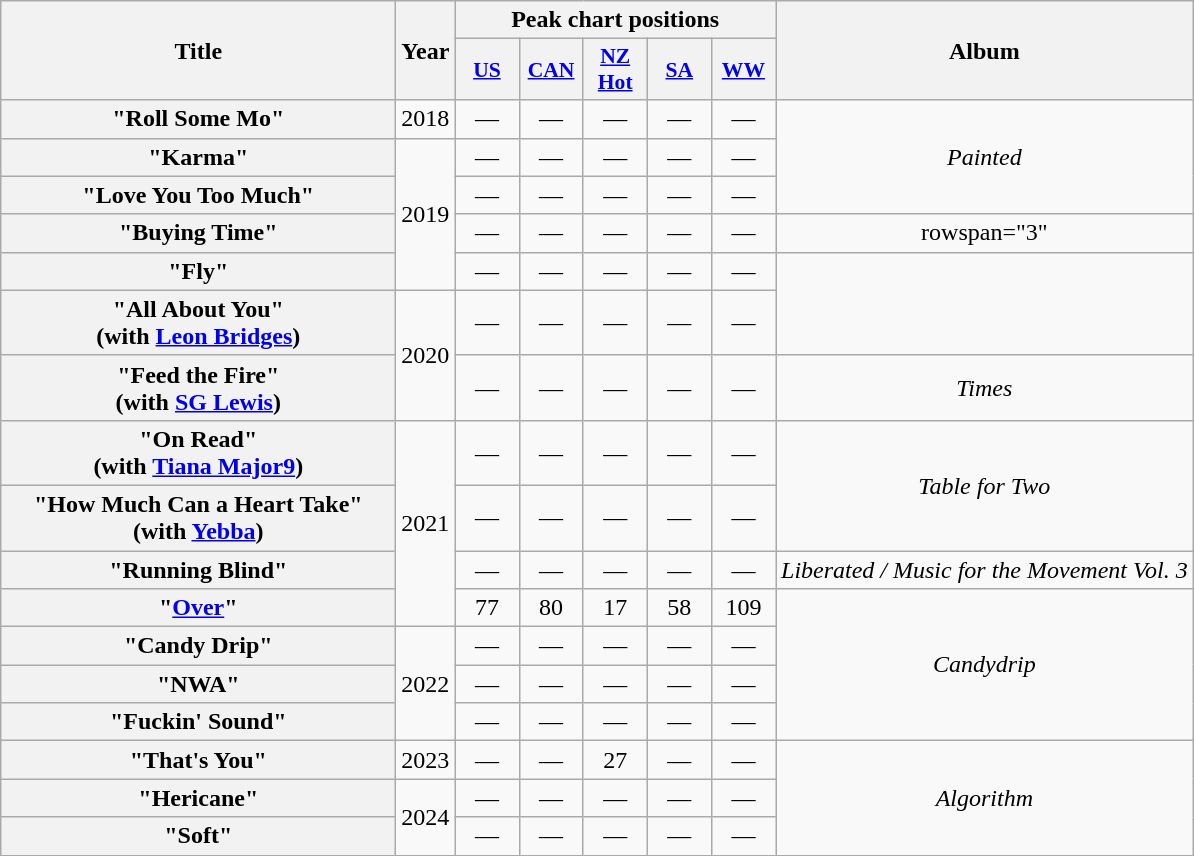<table class="wikitable plainrowheaders" style="text-align:center;">
<tr>
<th scope="col" rowspan="2" style="width:16em;">Title</th>
<th scope="col" rowspan="2" style="width:1em;">Year</th>
<th scope="col" colspan="5">Peak chart positions</th>
<th scope="col" rowspan="2">Album</th>
</tr>
<tr>
<th scope="col" style="width:2.5em;font-size:90%;"><a href='#'>US</a><br></th>
<th scope="col" style="width:2.5em;font-size:90%;"><a href='#'>CAN</a><br></th>
<th scope="col" style="width:2.5em;font-size:90%;"><a href='#'>NZ<br>Hot</a><br></th>
<th scope="col" style="width:2.5em;font-size:90%;"><a href='#'>SA</a><br></th>
<th scope="col" style="width:2.5em;font-size:90%;"><a href='#'>WW</a><br></th>
</tr>
<tr>
<th scope="row">"Roll Some Mo"</th>
<td>2018</td>
<td>—</td>
<td>—</td>
<td>—</td>
<td>—</td>
<td>—</td>
<td rowspan="3"><em>Painted</em></td>
</tr>
<tr>
<th scope="row">"Karma"</th>
<td rowspan="4">2019</td>
<td>—</td>
<td>—</td>
<td>—</td>
<td>—</td>
<td>—</td>
</tr>
<tr>
<th scope="row">"Love You Too Much"</th>
<td>—</td>
<td>—</td>
<td>—</td>
<td>—</td>
<td>—</td>
</tr>
<tr>
<th scope="row">"Buying Time"</th>
<td>—</td>
<td>—</td>
<td>—</td>
<td>—</td>
<td>—</td>
<td>rowspan="3" </td>
</tr>
<tr>
<th scope="row">"Fly"</th>
<td>—</td>
<td>—</td>
<td>—</td>
<td>—</td>
<td>—</td>
</tr>
<tr>
<th scope="row">"All About You"<br><span>(with <a href='#'>Leon Bridges</a>)</span></th>
<td rowspan="2">2020</td>
<td>—</td>
<td>—</td>
<td>—</td>
<td>—</td>
<td>—</td>
</tr>
<tr>
<th scope="row">"Feed the Fire" <br><span>(with <a href='#'>SG Lewis</a>)</span></th>
<td>—</td>
<td>—</td>
<td>—</td>
<td>—</td>
<td>—</td>
<td><em>Times</em></td>
</tr>
<tr>
<th scope="row">"On Read"<br><span>(with <a href='#'>Tiana Major9</a>)</span></th>
<td rowspan="4">2021</td>
<td>—</td>
<td>—</td>
<td>—</td>
<td>—</td>
<td>—</td>
<td rowspan="2"><em>Table for Two</em></td>
</tr>
<tr>
<th scope="row">"How Much Can a Heart Take"<br><span>(with <a href='#'>Yebba</a>)</span></th>
<td>—</td>
<td>—</td>
<td>—</td>
<td>—</td>
<td>—</td>
</tr>
<tr>
<th scope="row">"Running Blind"</th>
<td>—</td>
<td>—</td>
<td>—</td>
<td>—</td>
<td>—</td>
<td><em>Liberated / Music for the Movement Vol. 3</em></td>
</tr>
<tr>
<th scope="row">"<a href='#'>Over</a>"</th>
<td>77</td>
<td>80</td>
<td>17</td>
<td>58</td>
<td>109</td>
<td rowspan="4"><em>Candydrip</em></td>
</tr>
<tr>
<th scope="row">"Candy Drip"</th>
<td rowspan="3">2022</td>
<td>—</td>
<td>—</td>
<td>—</td>
<td>—</td>
<td>—</td>
</tr>
<tr>
<th scope="row">"NWA"</th>
<td>—</td>
<td>—</td>
<td>—</td>
<td>—</td>
<td>—</td>
</tr>
<tr>
<th scope="row">"Fuckin' Sound"</th>
<td>—</td>
<td>—</td>
<td>—</td>
<td>—</td>
<td>—</td>
</tr>
<tr>
<th scope="row">"That's You"</th>
<td>2023</td>
<td>—</td>
<td>—</td>
<td>27</td>
<td>—</td>
<td>—</td>
<td rowspan="3"><em>Algorithm</em></td>
</tr>
<tr>
<th scope="row">"Hericane"</th>
<td rowspan="2">2024</td>
<td>—</td>
<td>—</td>
<td>—</td>
<td>—</td>
<td>—</td>
</tr>
<tr>
<th scope="row">"Soft"</th>
<td>—</td>
<td>—</td>
<td>—</td>
<td>—</td>
<td>—</td>
</tr>
</table>
